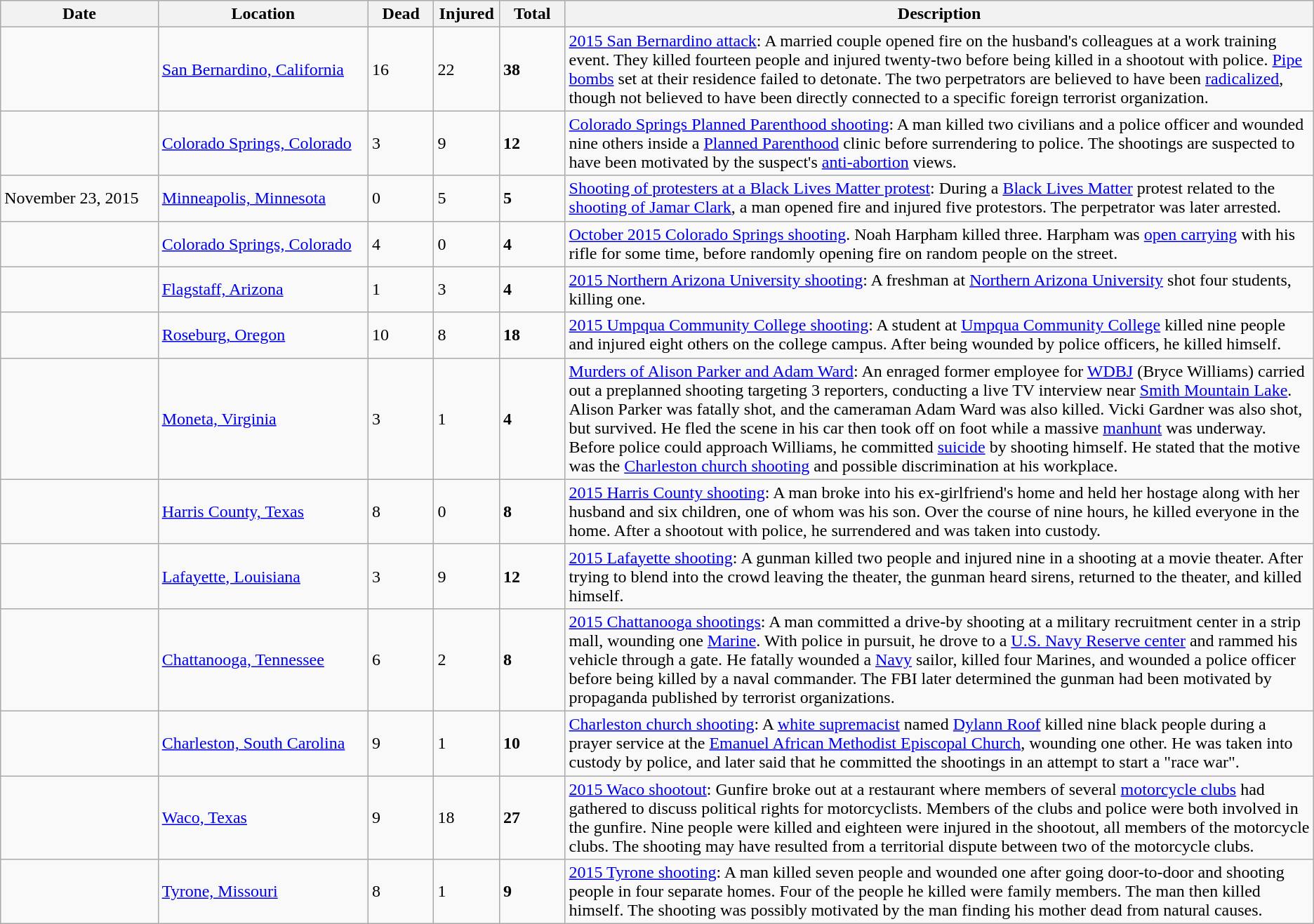<table class="wikitable sortable">
<tr>
<th width=12%>Date</th>
<th width=16%>Location</th>
<th width=5%>Dead</th>
<th width=5%>Injured</th>
<th width=5%>Total</th>
<th width=60%>Description</th>
</tr>
<tr>
<td></td>
<td><a href='#'>San Bernardino, California</a></td>
<td>16</td>
<td>22</td>
<td><strong>38</strong></td>
<td><a href='#'>2015 San Bernardino attack</a>: A married couple opened fire on the husband's colleagues at a work training event. They killed fourteen people and injured twenty-two before being killed in a shootout with police. <a href='#'>Pipe bombs</a> set at their residence failed to detonate. The two perpetrators are believed to have been <a href='#'>radicalized</a>, though not believed to have been directly connected to a specific foreign terrorist organization.</td>
</tr>
<tr>
<td></td>
<td><a href='#'>Colorado Springs, Colorado</a></td>
<td>3</td>
<td>9</td>
<td><strong>12</strong></td>
<td><a href='#'>Colorado Springs Planned Parenthood shooting</a>: A man killed two civilians and a police officer and wounded nine others inside a <a href='#'>Planned Parenthood</a> clinic before surrendering to police. The shootings are suspected to have been motivated by the suspect's <a href='#'>anti-abortion</a> views.</td>
</tr>
<tr>
<td>November 23, 2015</td>
<td><a href='#'>Minneapolis, Minnesota</a></td>
<td>0</td>
<td>5</td>
<td><strong>5</strong></td>
<td><a href='#'>Shooting of protesters at a Black Lives Matter protest</a>: During a <a href='#'>Black Lives Matter</a> protest related to the <a href='#'>shooting of Jamar Clark</a>, a man opened fire and injured five protestors. The perpetrator was later arrested.</td>
</tr>
<tr>
<td></td>
<td><a href='#'>Colorado Springs, Colorado</a></td>
<td>4</td>
<td>0</td>
<td><strong>4</strong></td>
<td><a href='#'>October 2015 Colorado Springs shooting</a>. Noah Harpham killed three. Harpham was <a href='#'>open carrying</a> with his rifle for some time, before randomly opening fire on random people on the street.</td>
</tr>
<tr>
<td></td>
<td><a href='#'>Flagstaff, Arizona</a></td>
<td>1</td>
<td>3</td>
<td><strong>4</strong></td>
<td><a href='#'>2015 Northern Arizona University shooting</a>: A freshman at <a href='#'>Northern Arizona University</a> shot four students, killing one.</td>
</tr>
<tr>
<td></td>
<td><a href='#'>Roseburg, Oregon</a></td>
<td>10</td>
<td>8</td>
<td><strong>18</strong></td>
<td><a href='#'>2015 Umpqua Community College shooting</a>: A student at <a href='#'>Umpqua Community College</a> killed nine people and injured eight others on the college campus. After being wounded by police officers, he killed himself.</td>
</tr>
<tr>
<td></td>
<td><a href='#'>Moneta, Virginia</a></td>
<td>3</td>
<td>1</td>
<td><strong>4</strong></td>
<td><a href='#'>Murders of Alison Parker and Adam Ward</a>: An enraged former employee for <a href='#'>WDBJ</a> (Bryce Williams) carried out a preplanned shooting targeting 3 reporters, conducting a live TV interview near <a href='#'>Smith Mountain Lake</a>. Alison Parker was fatally shot, and the cameraman Adam Ward was also killed. Vicki Gardner was also shot, but survived. He fled the scene in his car then took off on foot while a massive <a href='#'>manhunt</a> was underway. Before police could approach Williams, he committed <a href='#'>suicide</a> by shooting himself. He stated that the motive was the <a href='#'>Charleston church shooting</a> and possible discrimination at his workplace.</td>
</tr>
<tr>
<td></td>
<td><a href='#'>Harris County, Texas</a></td>
<td>8</td>
<td>0</td>
<td><strong>8</strong></td>
<td><a href='#'>2015 Harris County shooting</a>: A man broke into his ex-girlfriend's home and held her hostage along with her husband and six children, one of whom was his son. Over the course of nine hours, he killed everyone in the home. After a shootout with police, he surrendered and was taken into custody.</td>
</tr>
<tr>
<td></td>
<td><a href='#'>Lafayette, Louisiana</a></td>
<td>3</td>
<td>9</td>
<td><strong>12</strong></td>
<td><a href='#'>2015 Lafayette shooting</a>: A gunman killed two people and injured nine in a shooting at a movie theater. After trying to blend into the crowd leaving the theater, the gunman heard sirens, returned to the theater, and killed himself.</td>
</tr>
<tr>
<td></td>
<td><a href='#'>Chattanooga, Tennessee</a></td>
<td>6</td>
<td>2</td>
<td><strong>8</strong></td>
<td><a href='#'>2015 Chattanooga shootings</a>: A man committed a drive-by shooting at a military recruitment center in a strip mall, wounding one <a href='#'>Marine</a>. With police in pursuit, he drove to a <a href='#'>U.S. Navy Reserve center</a> and rammed his vehicle through a gate. He fatally wounded a <a href='#'>Navy</a> sailor, killed four Marines, and wounded a police officer before being killed by a naval commander. The FBI later determined the gunman had been motivated by propaganda published by terrorist organizations.</td>
</tr>
<tr>
<td></td>
<td><a href='#'>Charleston, South Carolina</a></td>
<td>9</td>
<td>1</td>
<td><strong>10</strong></td>
<td><a href='#'>Charleston church shooting</a>: A <a href='#'>white supremacist</a> named <a href='#'>Dylann Roof</a> killed nine black people during a prayer service at the <a href='#'>Emanuel African Methodist Episcopal Church</a>, wounding one other. He was taken into custody by police, and later said that he committed the shootings in an attempt to start a "race war".</td>
</tr>
<tr>
<td></td>
<td><a href='#'>Waco, Texas</a></td>
<td>9</td>
<td>18</td>
<td><strong>27</strong></td>
<td><a href='#'>2015 Waco shootout</a>: Gunfire broke out at a restaurant where members of several <a href='#'>motorcycle clubs</a> had gathered to discuss political rights for motorcyclists. Members of the clubs and police were both involved in the gunfire. Nine people were killed and eighteen were injured in the shootout, all members of the motorcycle clubs. The shooting may have resulted from a territorial dispute between two of the motorcycle clubs.</td>
</tr>
<tr>
<td></td>
<td><a href='#'>Tyrone, Missouri</a></td>
<td>8</td>
<td>1</td>
<td><strong>9</strong></td>
<td><a href='#'>2015 Tyrone shooting</a>: A man killed seven people and wounded one after going door-to-door and shooting people in four separate homes. Four of the people he killed were family members. The man then killed himself. The shooting was possibly motivated by the man finding his mother dead from natural causes.</td>
</tr>
</table>
